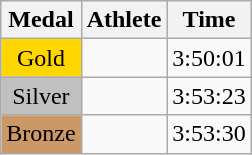<table class="wikitable">
<tr>
<th>Medal</th>
<th>Athlete</th>
<th>Time</th>
</tr>
<tr>
<td style="text-align:center;background-color:gold;">Gold</td>
<td></td>
<td>3:50:01</td>
</tr>
<tr>
<td style="text-align:center;background-color:silver;">Silver</td>
<td></td>
<td>3:53:23</td>
</tr>
<tr>
<td style="text-align:center;background-color:#CC9966;">Bronze</td>
<td></td>
<td>3:53:30</td>
</tr>
</table>
